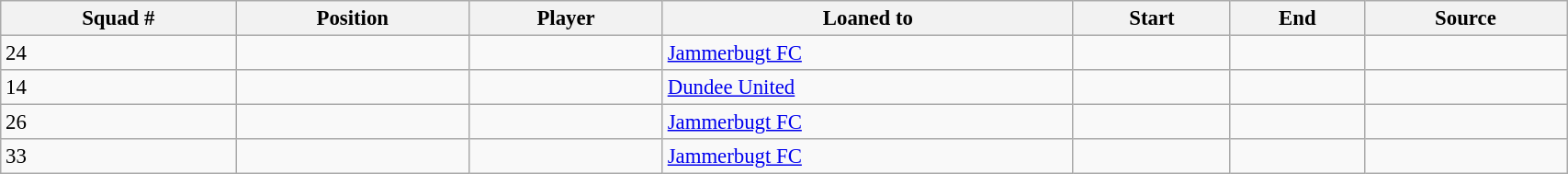<table class="wikitable sortable" style="width:90%; text-align:center; font-size:95%; text-align:left;">
<tr>
<th>Squad #</th>
<th>Position</th>
<th>Player</th>
<th>Loaned to</th>
<th>Start</th>
<th>End</th>
<th>Source</th>
</tr>
<tr>
<td>24</td>
<td></td>
<td></td>
<td> <a href='#'>Jammerbugt FC</a></td>
<td></td>
<td></td>
<td></td>
</tr>
<tr>
<td>14</td>
<td></td>
<td></td>
<td> <a href='#'>Dundee United</a></td>
<td></td>
<td></td>
<td></td>
</tr>
<tr>
<td>26</td>
<td></td>
<td></td>
<td> <a href='#'>Jammerbugt FC</a></td>
<td></td>
<td></td>
<td></td>
</tr>
<tr>
<td>33</td>
<td></td>
<td></td>
<td> <a href='#'>Jammerbugt FC</a></td>
<td></td>
<td></td>
<td></td>
</tr>
</table>
